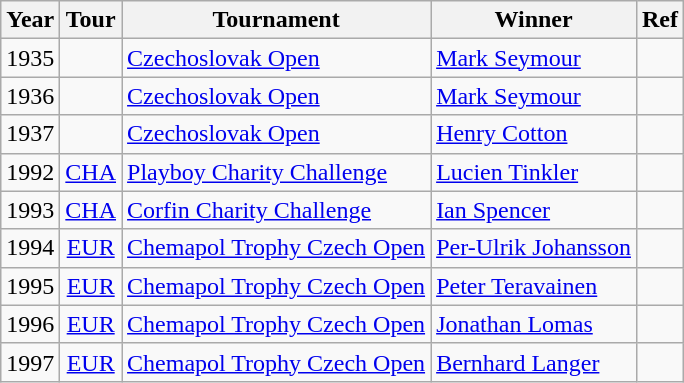<table class="sortable wikitable">
<tr>
<th>Year</th>
<th>Tour</th>
<th>Tournament</th>
<th>Winner</th>
<th>Ref</th>
</tr>
<tr>
<td>1935</td>
<td></td>
<td><a href='#'>Czechoslovak Open</a></td>
<td>  <a href='#'>Mark Seymour</a></td>
<td></td>
</tr>
<tr>
<td>1936</td>
<td></td>
<td><a href='#'>Czechoslovak Open</a></td>
<td> <a href='#'>Mark Seymour</a></td>
<td></td>
</tr>
<tr>
<td>1937</td>
<td></td>
<td><a href='#'>Czechoslovak Open</a></td>
<td> <a href='#'>Henry Cotton</a></td>
<td></td>
</tr>
<tr>
<td>1992</td>
<td align=center><a href='#'>CHA</a></td>
<td><a href='#'>Playboy Charity Challenge</a></td>
<td> <a href='#'>Lucien Tinkler</a></td>
<td></td>
</tr>
<tr>
<td>1993</td>
<td align=center><a href='#'>CHA</a></td>
<td><a href='#'>Corfin Charity Challenge</a></td>
<td> <a href='#'>Ian Spencer</a></td>
<td></td>
</tr>
<tr>
<td>1994</td>
<td align=center><a href='#'>EUR</a></td>
<td><a href='#'>Chemapol Trophy Czech Open</a></td>
<td> <a href='#'>Per-Ulrik Johansson</a></td>
<td></td>
</tr>
<tr>
<td>1995</td>
<td align=center><a href='#'>EUR</a></td>
<td><a href='#'>Chemapol Trophy Czech Open</a></td>
<td> <a href='#'>Peter Teravainen</a></td>
<td></td>
</tr>
<tr>
<td>1996</td>
<td align=center><a href='#'>EUR</a></td>
<td><a href='#'>Chemapol Trophy Czech Open</a></td>
<td> <a href='#'>Jonathan Lomas</a></td>
<td></td>
</tr>
<tr>
<td>1997</td>
<td align=center><a href='#'>EUR</a></td>
<td><a href='#'>Chemapol Trophy Czech Open</a></td>
<td> <a href='#'>Bernhard Langer</a></td>
<td></td>
</tr>
</table>
